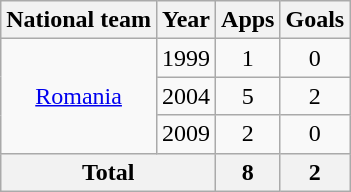<table class="wikitable" style="text-align:center">
<tr>
<th>National team</th>
<th>Year</th>
<th>Apps</th>
<th>Goals</th>
</tr>
<tr>
<td rowspan="3"><a href='#'>Romania</a></td>
<td>1999</td>
<td>1</td>
<td>0</td>
</tr>
<tr>
<td>2004</td>
<td>5</td>
<td>2</td>
</tr>
<tr>
<td>2009</td>
<td>2</td>
<td>0</td>
</tr>
<tr>
<th colspan="2">Total</th>
<th>8</th>
<th>2</th>
</tr>
</table>
